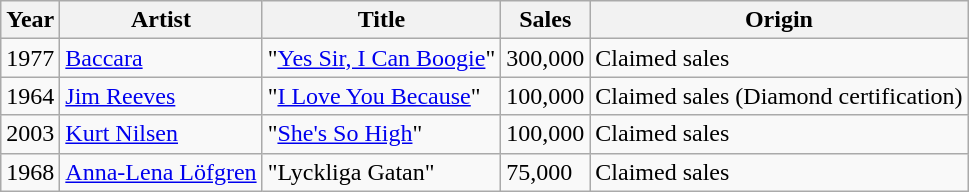<table class="wikitable">
<tr>
<th>Year</th>
<th>Artist</th>
<th>Title</th>
<th>Sales</th>
<th>Origin</th>
</tr>
<tr>
<td>1977</td>
<td><a href='#'>Baccara</a></td>
<td>"<a href='#'>Yes Sir, I Can Boogie</a>"</td>
<td>300,000</td>
<td>Claimed sales</td>
</tr>
<tr>
<td>1964</td>
<td><a href='#'>Jim Reeves</a></td>
<td>"<a href='#'>I Love You Because</a>"</td>
<td>100,000</td>
<td>Claimed sales (Diamond certification)</td>
</tr>
<tr>
<td>2003</td>
<td><a href='#'>Kurt Nilsen</a></td>
<td>"<a href='#'>She's So High</a>"</td>
<td>100,000</td>
<td>Claimed sales</td>
</tr>
<tr>
<td>1968</td>
<td><a href='#'>Anna-Lena Löfgren</a></td>
<td>"Lyckliga  Gatan"</td>
<td>75,000</td>
<td>Claimed sales</td>
</tr>
</table>
